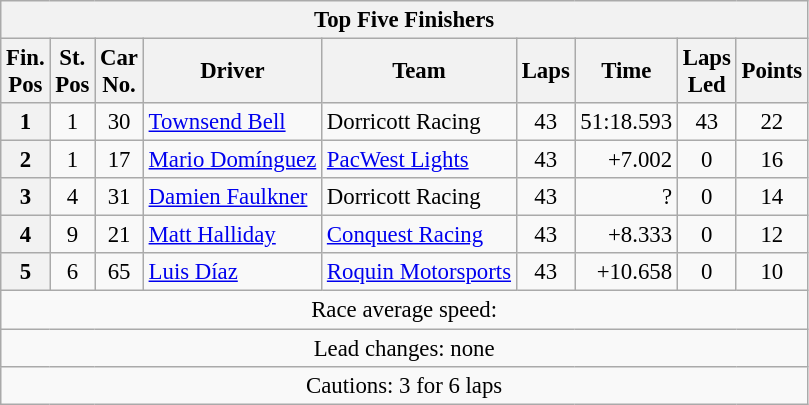<table class="wikitable" style="font-size:95%;">
<tr>
<th colspan=9>Top Five Finishers</th>
</tr>
<tr>
<th>Fin.<br>Pos</th>
<th>St.<br>Pos</th>
<th>Car<br>No.</th>
<th>Driver</th>
<th>Team</th>
<th>Laps</th>
<th>Time</th>
<th>Laps<br>Led</th>
<th>Points</th>
</tr>
<tr>
<th>1</th>
<td align=center>1</td>
<td align=center>30</td>
<td> <a href='#'>Townsend Bell</a></td>
<td>Dorricott Racing</td>
<td align=center>43</td>
<td align=right>51:18.593</td>
<td align=center>43</td>
<td align=center>22</td>
</tr>
<tr>
<th>2</th>
<td align=center>1</td>
<td align=center>17</td>
<td> <a href='#'>Mario Domínguez</a></td>
<td><a href='#'>PacWest Lights</a></td>
<td align=center>43</td>
<td align=right>+7.002</td>
<td align=center>0</td>
<td align=center>16</td>
</tr>
<tr>
<th>3</th>
<td align=center>4</td>
<td align=center>31</td>
<td> <a href='#'>Damien Faulkner</a></td>
<td>Dorricott Racing</td>
<td align=center>43</td>
<td align=right>?</td>
<td align=center>0</td>
<td align=center>14</td>
</tr>
<tr>
<th>4</th>
<td align=center>9</td>
<td align=center>21</td>
<td> <a href='#'>Matt Halliday</a></td>
<td><a href='#'>Conquest Racing</a></td>
<td align=center>43</td>
<td align=right>+8.333</td>
<td align=center>0</td>
<td align=center>12</td>
</tr>
<tr>
<th>5</th>
<td align=center>6</td>
<td align=center>65</td>
<td> <a href='#'>Luis Díaz</a></td>
<td><a href='#'>Roquin Motorsports</a></td>
<td align=center>43</td>
<td align=right>+10.658</td>
<td align=center>0</td>
<td align=center>10</td>
</tr>
<tr>
<td align=center colspan=9>Race average speed: </td>
</tr>
<tr>
<td align=center colspan=9>Lead changes: none</td>
</tr>
<tr>
<td align=center colspan=9>Cautions: 3 for 6 laps</td>
</tr>
</table>
